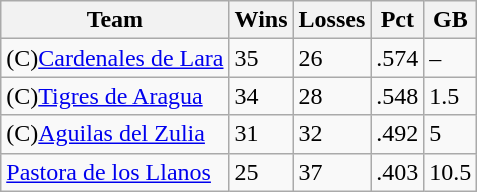<table class="wikitable">
<tr>
<th>Team</th>
<th>Wins</th>
<th>Losses</th>
<th>Pct</th>
<th>GB</th>
</tr>
<tr>
<td>(C)<a href='#'>Cardenales de Lara</a></td>
<td>35</td>
<td>26</td>
<td>.574</td>
<td>–</td>
</tr>
<tr>
<td>(C)<a href='#'>Tigres de Aragua</a></td>
<td>34</td>
<td>28</td>
<td>.548</td>
<td>1.5</td>
</tr>
<tr>
<td>(C)<a href='#'>Aguilas del Zulia</a></td>
<td>31</td>
<td>32</td>
<td>.492</td>
<td>5</td>
</tr>
<tr>
<td><a href='#'>Pastora de los Llanos</a></td>
<td>25</td>
<td>37</td>
<td>.403</td>
<td>10.5</td>
</tr>
</table>
